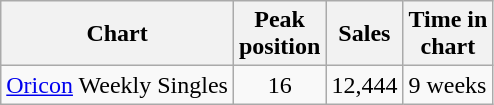<table class="wikitable">
<tr>
<th>Chart</th>
<th>Peak<br>position</th>
<th>Sales</th>
<th>Time in<br>chart</th>
</tr>
<tr>
<td><a href='#'>Oricon</a> Weekly Singles</td>
<td style="text-align:center;">16</td>
<td>12,444</td>
<td>9 weeks</td>
</tr>
</table>
